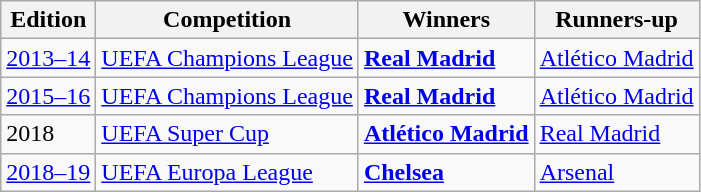<table class="wikitable sortable">
<tr>
<th>Edition</th>
<th>Competition</th>
<th>Winners</th>
<th>Runners-up</th>
</tr>
<tr>
<td><a href='#'>2013–14</a></td>
<td><a href='#'>UEFA Champions League</a></td>
<td> <strong><a href='#'>Real Madrid</a></strong></td>
<td> <a href='#'>Atlético Madrid</a></td>
</tr>
<tr>
<td><a href='#'>2015–16</a></td>
<td><a href='#'>UEFA Champions League</a></td>
<td> <strong><a href='#'>Real Madrid</a></strong></td>
<td> <a href='#'>Atlético Madrid</a></td>
</tr>
<tr>
<td>2018</td>
<td><a href='#'>UEFA Super Cup</a></td>
<td> <strong><a href='#'>Atlético Madrid</a></strong></td>
<td> <a href='#'>Real Madrid</a></td>
</tr>
<tr>
<td><a href='#'>2018–19</a></td>
<td><a href='#'>UEFA Europa League</a></td>
<td> <strong><a href='#'>Chelsea</a></strong></td>
<td> <a href='#'>Arsenal</a></td>
</tr>
</table>
